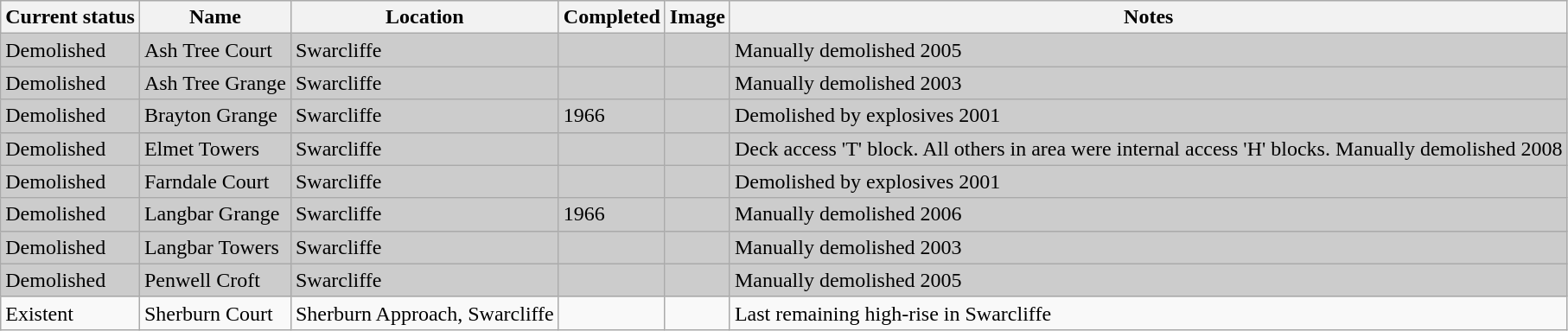<table class="wikitable sortable">
<tr>
<th>Current status</th>
<th>Name</th>
<th>Location</th>
<th>Completed</th>
<th class="unsortable">Image</th>
<th class="unsortable">Notes</th>
</tr>
<tr style="background:#ccc;">
<td>Demolished</td>
<td>Ash Tree Court</td>
<td>Swarcliffe</td>
<td></td>
<td></td>
<td>Manually demolished 2005</td>
</tr>
<tr style="background:#ccc;">
<td>Demolished</td>
<td>Ash Tree Grange</td>
<td>Swarcliffe</td>
<td></td>
<td></td>
<td>Manually demolished 2003</td>
</tr>
<tr style="background:#ccc;">
<td>Demolished</td>
<td>Brayton Grange</td>
<td>Swarcliffe</td>
<td>1966</td>
<td></td>
<td>Demolished by explosives 2001</td>
</tr>
<tr style="background:#ccc;">
<td>Demolished</td>
<td>Elmet Towers</td>
<td>Swarcliffe</td>
<td></td>
<td></td>
<td>Deck access 'T' block.  All others in area were internal access 'H' blocks.  Manually demolished 2008</td>
</tr>
<tr style="background:#ccc;">
<td>Demolished</td>
<td>Farndale Court</td>
<td>Swarcliffe</td>
<td></td>
<td></td>
<td>Demolished by explosives 2001</td>
</tr>
<tr style="background:#ccc;">
<td>Demolished</td>
<td>Langbar Grange</td>
<td>Swarcliffe</td>
<td>1966</td>
<td></td>
<td>Manually demolished 2006</td>
</tr>
<tr style="background:#ccc;">
<td>Demolished</td>
<td>Langbar Towers</td>
<td>Swarcliffe</td>
<td></td>
<td></td>
<td>Manually demolished 2003</td>
</tr>
<tr style="background:#ccc;">
<td>Demolished</td>
<td>Penwell Croft</td>
<td>Swarcliffe</td>
<td></td>
<td></td>
<td>Manually demolished 2005</td>
</tr>
<tr>
<td>Existent</td>
<td>Sherburn Court</td>
<td>Sherburn Approach, Swarcliffe</td>
<td></td>
<td></td>
<td>Last remaining high-rise in Swarcliffe</td>
</tr>
</table>
